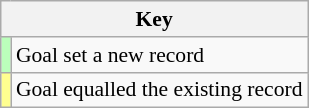<table class="wikitable plainrowheaders"  style="font-size:90%;">
<tr>
<th colspan="2" scope="col">Key</th>
</tr>
<tr>
<th scope="row" style="text-align:left; background:#bfb;"></th>
<td align="left">Goal set a new record</td>
</tr>
<tr>
<th scope="row" style="text-align:left; background:#ffff90;"></th>
<td align="left">Goal equalled the existing record</td>
</tr>
</table>
